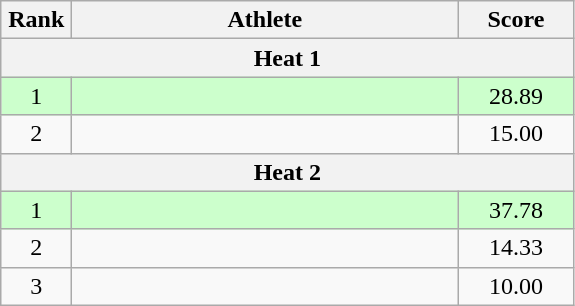<table class="wikitable" style="text-align:center;">
<tr>
<th width=40>Rank</th>
<th width=250>Athlete</th>
<th width=70>Score</th>
</tr>
<tr>
<th colspan=3>Heat 1</th>
</tr>
<tr bgcolor="ccffcc">
<td>1</td>
<td align=left></td>
<td>28.89</td>
</tr>
<tr>
<td>2</td>
<td align=left></td>
<td>15.00</td>
</tr>
<tr>
<th colspan=3>Heat 2</th>
</tr>
<tr bgcolor="ccffcc">
<td>1</td>
<td align=left></td>
<td>37.78</td>
</tr>
<tr>
<td>2</td>
<td align=left></td>
<td>14.33</td>
</tr>
<tr>
<td>3</td>
<td align=left></td>
<td>10.00</td>
</tr>
</table>
